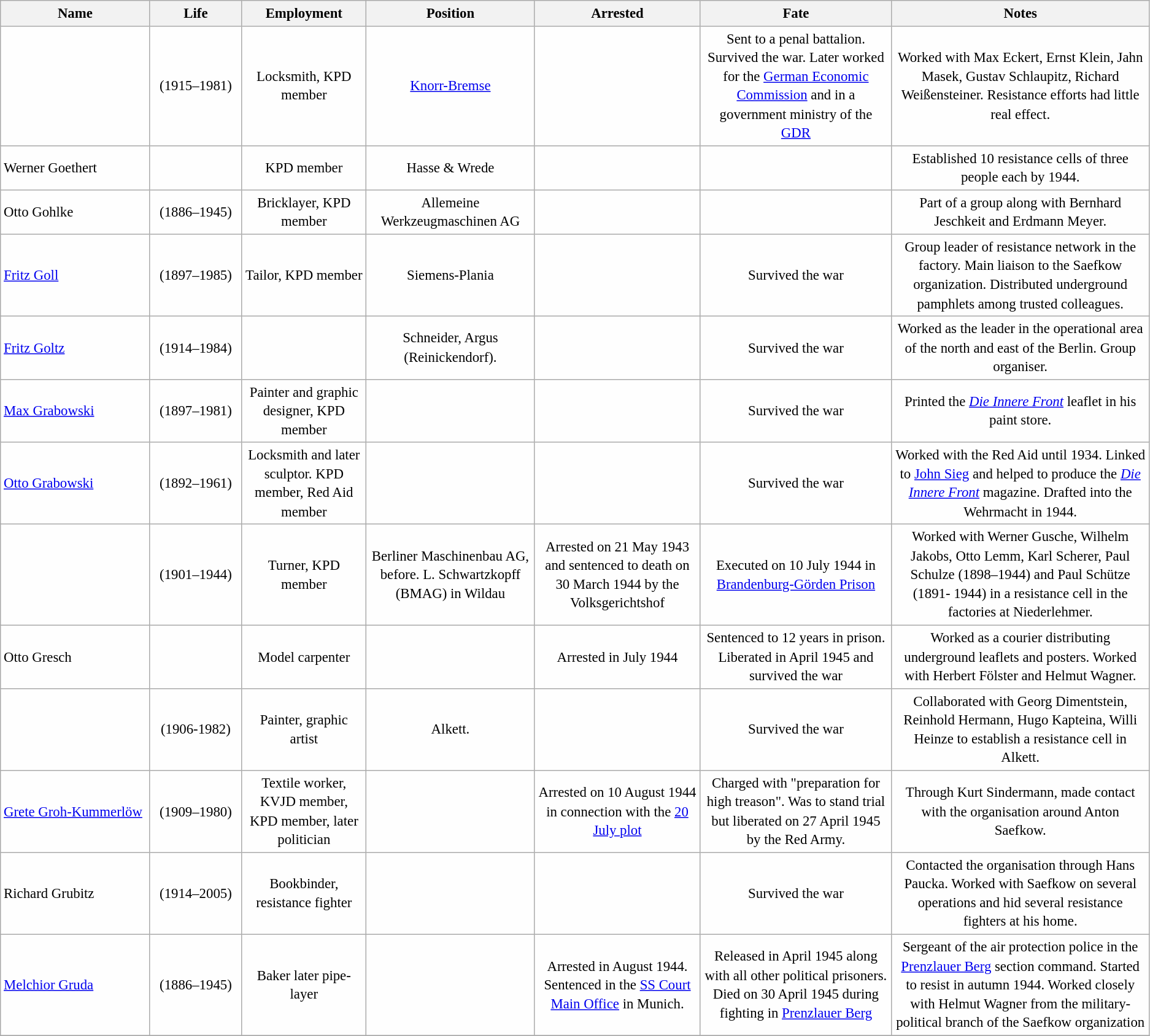<table class="wikitable sortable" style="table-layout:fixed;background-color:#FEFEFE;font-size:95%;padding:0.30em;line-height:1.35em;">
<tr>
<th scope="col"  width=13%>Name</th>
<th scope="col"  width=8%>Life</th>
<th scope="col">Employment</th>
<th scope="col">Position</th>
<th scope="col">Arrested</th>
<th scope="col">Fate</th>
<th scope="col">Notes</th>
</tr>
<tr>
<td></td>
<td style="text-align: center;">(1915–1981)</td>
<td style="text-align: center;">Locksmith, KPD member</td>
<td style="text-align: center;"><a href='#'>Knorr-Bremse</a></td>
<td style="text-align: center;"></td>
<td style="text-align: center;">Sent to a penal battalion. Survived the war. Later worked for the <a href='#'>German Economic Commission</a> and in a government ministry of the <a href='#'>GDR</a></td>
<td style="text-align: center;">Worked with Max Eckert, Ernst Klein, Jahn Masek, Gustav Schlaupitz, Richard Weißensteiner. Resistance efforts had little real effect.</td>
</tr>
<tr>
<td>Werner Goethert</td>
<td style="text-align: center;"></td>
<td style="text-align: center;">KPD member</td>
<td style="text-align: center;">Hasse & Wrede</td>
<td style="text-align: center;"></td>
<td style="text-align: center;"></td>
<td style="text-align: center;">Established 10 resistance cells of three people each by 1944.</td>
</tr>
<tr>
<td>Otto Gohlke</td>
<td style="text-align: center;">(1886–1945)</td>
<td style="text-align: center;">Bricklayer, KPD member</td>
<td style="text-align: center;">Allemeine Werkzeugmaschinen AG</td>
<td style="text-align: center;"></td>
<td style="text-align: center;"></td>
<td style="text-align: center;">Part of a group along with Bernhard Jeschkeit and Erdmann Meyer.</td>
</tr>
<tr>
<td><a href='#'>Fritz Goll</a></td>
<td style="text-align: center;">(1897–1985)</td>
<td style="text-align: center;">Tailor, KPD member</td>
<td style="text-align: center;">Siemens-Plania</td>
<td style="text-align: center;"></td>
<td style="text-align: center;">Survived the war</td>
<td style="text-align: center;">Group leader of resistance network in the factory. Main liaison to the Saefkow organization. Distributed underground pamphlets among trusted colleagues.</td>
</tr>
<tr>
<td><a href='#'>Fritz Goltz</a></td>
<td style="text-align: center;">(1914–1984)</td>
<td style="text-align: center;"></td>
<td style="text-align: center;">Schneider, Argus (Reinickendorf).</td>
<td style="text-align: center;"></td>
<td style="text-align: center;">Survived the war</td>
<td style="text-align: center;">Worked as the leader in the operational area of the north and east of the Berlin. Group organiser.</td>
</tr>
<tr>
<td><a href='#'>Max Grabowski</a></td>
<td style="text-align: center;">(1897–1981)</td>
<td style="text-align: center;">Painter and graphic designer, KPD member</td>
<td style="text-align: center;"></td>
<td style="text-align: center;"></td>
<td style="text-align: center;">Survived the war</td>
<td style="text-align: center;">Printed the <em><a href='#'>Die Innere Front</a></em> leaflet in his paint store.</td>
</tr>
<tr>
<td><a href='#'>Otto Grabowski</a></td>
<td style="text-align: center;">(1892–1961)</td>
<td style="text-align: center;">Locksmith and later sculptor. KPD member, Red Aid member</td>
<td style="text-align: center;"></td>
<td style="text-align: center;"></td>
<td style="text-align: center;">Survived the war</td>
<td style="text-align: center;">Worked with the Red Aid until 1934. Linked to <a href='#'>John Sieg</a> and helped to produce the <em><a href='#'>Die Innere Front</a></em> magazine. Drafted into the Wehrmacht in 1944.</td>
</tr>
<tr>
<td></td>
<td style="text-align: center;">(1901–1944)</td>
<td style="text-align: center;">Turner, KPD member</td>
<td style="text-align: center;">Berliner Maschinenbau AG, before. L. Schwartzkopff (BMAG) in Wildau</td>
<td style="text-align: center;">Arrested on 21 May 1943 and sentenced to death on 30 March 1944 by the Volksgerichtshof</td>
<td style="text-align: center;">Executed on 10 July 1944 in <a href='#'>Brandenburg-Görden Prison</a></td>
<td style="text-align: center;">Worked with Werner Gusche, Wilhelm Jakobs, Otto Lemm, Karl Scherer, Paul Schulze (1898–1944) and Paul Schütze (1891- 1944) in a resistance cell in the factories at Niederlehmer.</td>
</tr>
<tr>
<td>Otto Gresch</td>
<td style="text-align: center;"></td>
<td style="text-align: center;">Model carpenter</td>
<td style="text-align: center;"></td>
<td style="text-align: center;">Arrested in July 1944</td>
<td style="text-align: center;">Sentenced to 12 years in prison. Liberated in April 1945 and survived the war</td>
<td style="text-align: center;">Worked as a courier distributing underground leaflets and posters. Worked with Herbert Fölster and Helmut Wagner.</td>
</tr>
<tr>
<td></td>
<td style="text-align: center;">(1906-1982)</td>
<td style="text-align: center;">Painter, graphic artist</td>
<td style="text-align: center;">Alkett.</td>
<td style="text-align: center;"></td>
<td style="text-align: center;">Survived the war</td>
<td style="text-align: center;">Collaborated with Georg Dimentstein, Reinhold Hermann, Hugo Kapteina, Willi Heinze to establish a resistance cell in Alkett.</td>
</tr>
<tr>
<td><a href='#'>Grete Groh-Kummerlöw</a></td>
<td style="text-align: center;">(1909–1980)</td>
<td style="text-align: center;">Textile worker, KVJD member, KPD member, later politician</td>
<td style="text-align: center;"></td>
<td style="text-align: center;">Arrested on 10 August 1944 in connection with the <a href='#'>20 July plot</a></td>
<td style="text-align: center;">Charged with "preparation for high treason". Was to stand trial but liberated on 27 April 1945 by the Red Army.</td>
<td style="text-align: center;">Through Kurt Sindermann, made contact with the organisation around Anton Saefkow.</td>
</tr>
<tr>
<td>Richard Grubitz</td>
<td style="text-align: center;">(1914–2005)</td>
<td style="text-align: center;">Bookbinder, resistance fighter</td>
<td style="text-align: center;"></td>
<td style="text-align: center;"></td>
<td style="text-align: center;">Survived the war</td>
<td style="text-align: center;">Contacted the organisation through Hans Paucka. Worked with Saefkow on several operations and hid several resistance fighters at his home.</td>
</tr>
<tr>
<td><a href='#'>Melchior Gruda</a></td>
<td style="text-align: center;">(1886–1945)</td>
<td style="text-align: center;">Baker later pipe-layer</td>
<td style="text-align: center;"></td>
<td style="text-align: center;">Arrested in August 1944. Sentenced in the <a href='#'>SS Court Main Office</a> in Munich.</td>
<td style="text-align: center;">Released in April 1945 along with all other political prisoners. Died on 30 April 1945 during fighting in <a href='#'>Prenzlauer Berg</a></td>
<td style="text-align: center;">Sergeant of the air protection police in the <a href='#'>Prenzlauer Berg</a> section command. Started to resist in autumn 1944. Worked closely with Helmut Wagner from the military-political branch of the Saefkow organization</td>
</tr>
<tr>
</tr>
</table>
